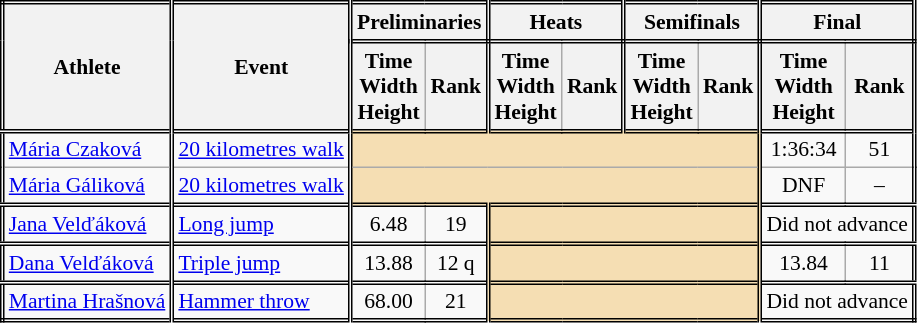<table class=wikitable style="font-size:90%; border: double;">
<tr>
<th rowspan="2" style="border-right:double">Athlete</th>
<th rowspan="2" style="border-right:double">Event</th>
<th colspan="2" style="border-right:double; border-bottom:double;">Preliminaries</th>
<th colspan="2" style="border-right:double; border-bottom:double;">Heats</th>
<th colspan="2" style="border-right:double; border-bottom:double;">Semifinals</th>
<th colspan="2" style="border-right:double; border-bottom:double;">Final</th>
</tr>
<tr>
<th>Time<br>Width<br>Height</th>
<th style="border-right:double">Rank</th>
<th>Time<br>Width<br>Height</th>
<th style="border-right:double">Rank</th>
<th>Time<br>Width<br>Height</th>
<th style="border-right:double">Rank</th>
<th>Time<br>Width<br>Height</th>
<th style="border-right:double">Rank</th>
</tr>
<tr style="border-top: double;">
<td style="border-right:double"><a href='#'>Mária Czaková</a></td>
<td style="border-right:double"><a href='#'>20 kilometres walk</a></td>
<td style="border-right:double" colspan= 6 bgcolor="wheat"></td>
<td align=center>1:36:34</td>
<td align=center>51</td>
</tr>
<tr>
<td style="border-right:double"><a href='#'>Mária Gáliková</a></td>
<td style="border-right:double"><a href='#'>20 kilometres walk</a></td>
<td style="border-right:double" colspan= 6 bgcolor="wheat"></td>
<td align=center>DNF</td>
<td align=center>–</td>
</tr>
<tr style="border-top: double;">
<td style="border-right:double"><a href='#'>Jana Velďáková</a></td>
<td style="border-right:double"><a href='#'>Long jump</a></td>
<td align=center>6.48</td>
<td align=center style="border-right:double">19</td>
<td style="border-right:double" colspan= 4 bgcolor="wheat"></td>
<td align=center colspan= 2>Did not advance</td>
</tr>
<tr style="border-top: double;">
<td style="border-right:double"><a href='#'>Dana Velďáková</a></td>
<td style="border-right:double"><a href='#'>Triple jump</a></td>
<td align=center>13.88</td>
<td align=center style="border-right:double">12 q</td>
<td style="border-right:double" colspan= 4 bgcolor="wheat"></td>
<td align=center>13.84</td>
<td align=center>11</td>
</tr>
<tr style="border-top: double;">
<td style="border-right:double"><a href='#'>Martina Hrašnová</a></td>
<td style="border-right:double"><a href='#'>Hammer throw</a></td>
<td align=center>68.00</td>
<td align=center style="border-right:double">21</td>
<td style="border-right:double" colspan= 4 bgcolor="wheat"></td>
<td align=center colspan= 2>Did not advance</td>
</tr>
</table>
